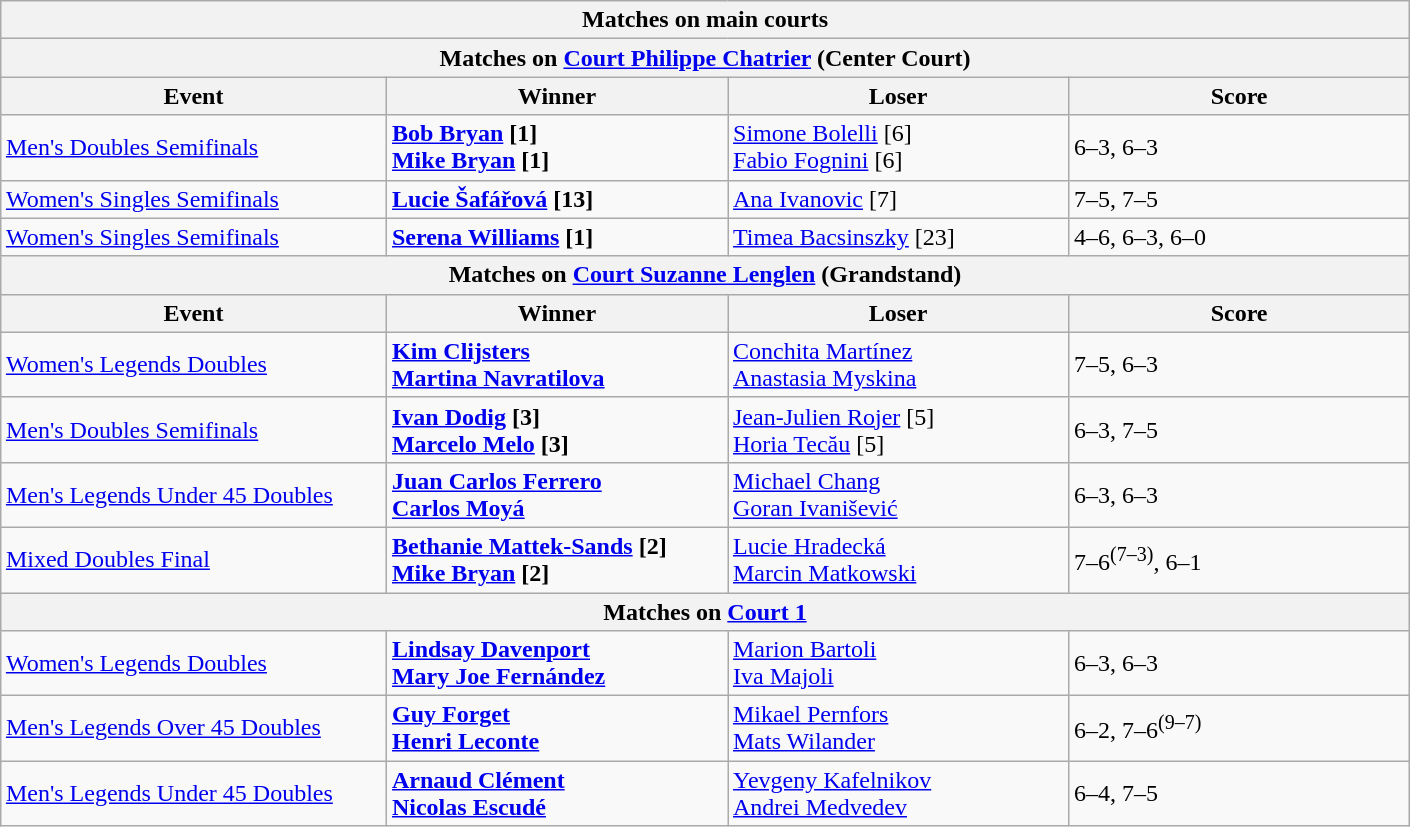<table class="wikitable collapsible uncollapsed" style=margin:auto>
<tr>
<th colspan=4 style=white-space:nowrap>Matches on main courts</th>
</tr>
<tr>
<th colspan=4><strong>Matches on <a href='#'>Court Philippe Chatrier</a> (Center Court)</strong></th>
</tr>
<tr>
<th width=250>Event</th>
<th width=220>Winner</th>
<th width=220>Loser</th>
<th width=220>Score</th>
</tr>
<tr>
<td><a href='#'>Men's Doubles Semifinals</a></td>
<td><strong> <a href='#'>Bob Bryan</a> [1]</strong><br> <strong> <a href='#'>Mike Bryan</a> [1]</strong></td>
<td> <a href='#'>Simone Bolelli</a> [6]<br> <a href='#'>Fabio Fognini</a> [6]</td>
<td>6–3, 6–3</td>
</tr>
<tr>
<td><a href='#'>Women's Singles Semifinals</a></td>
<td><strong> <a href='#'>Lucie Šafářová</a> [13]</strong></td>
<td> <a href='#'>Ana Ivanovic</a> [7]</td>
<td>7–5, 7–5</td>
</tr>
<tr>
<td><a href='#'>Women's Singles Semifinals</a></td>
<td><strong> <a href='#'>Serena Williams</a> [1]</strong></td>
<td> <a href='#'>Timea Bacsinszky</a> [23]</td>
<td>4–6, 6–3, 6–0</td>
</tr>
<tr>
<th colspan=4><strong>Matches on <a href='#'>Court Suzanne Lenglen</a> (Grandstand)</strong></th>
</tr>
<tr>
<th width=250>Event</th>
<th width=220>Winner</th>
<th width=220>Loser</th>
<th width=220>Score</th>
</tr>
<tr>
<td><a href='#'>Women's Legends Doubles</a></td>
<td> <strong><a href='#'>Kim Clijsters</a></strong><br> <strong><a href='#'>Martina Navratilova</a></strong></td>
<td> <a href='#'>Conchita Martínez</a><br> <a href='#'>Anastasia Myskina</a></td>
<td>7–5, 6–3</td>
</tr>
<tr>
<td><a href='#'>Men's Doubles Semifinals</a></td>
<td> <strong><a href='#'>Ivan Dodig</a> [3]</strong><br> <strong><a href='#'>Marcelo Melo</a> [3]</strong></td>
<td> <a href='#'>Jean-Julien Rojer</a> [5]<br> <a href='#'>Horia Tecău</a> [5]</td>
<td>6–3, 7–5</td>
</tr>
<tr>
<td><a href='#'>Men's Legends Under 45 Doubles</a></td>
<td> <strong><a href='#'>Juan Carlos Ferrero</a></strong><br> <strong><a href='#'>Carlos Moyá</a></strong></td>
<td> <a href='#'>Michael Chang</a><br> <a href='#'>Goran Ivanišević</a></td>
<td>6–3, 6–3</td>
</tr>
<tr>
<td><a href='#'>Mixed Doubles Final</a></td>
<td> <strong><a href='#'>Bethanie Mattek-Sands</a> [2]</strong><br>  <strong><a href='#'>Mike Bryan</a> [2]</strong></td>
<td> <a href='#'>Lucie Hradecká</a><br>  <a href='#'>Marcin Matkowski</a></td>
<td>7–6<sup>(7–3)</sup>, 6–1</td>
</tr>
<tr>
<th colspan="4"><strong>Matches on <a href='#'>Court 1</a></strong></th>
</tr>
<tr>
<td><a href='#'>Women's Legends Doubles</a></td>
<td> <strong><a href='#'>Lindsay Davenport</a></strong><br>  <strong><a href='#'>Mary Joe Fernández</a></strong></td>
<td> <a href='#'>Marion Bartoli</a><br> <a href='#'>Iva Majoli</a></td>
<td>6–3, 6–3</td>
</tr>
<tr |->
<td><a href='#'>Men's Legends Over 45 Doubles</a></td>
<td> <strong><a href='#'>Guy Forget</a></strong><br>  <strong><a href='#'>Henri Leconte</a></strong></td>
<td> <a href='#'>Mikael Pernfors</a><br>  <a href='#'>Mats Wilander</a></td>
<td>6–2, 7–6<sup>(9–7)</sup></td>
</tr>
<tr>
<td><a href='#'>Men's Legends Under 45 Doubles</a></td>
<td> <strong><a href='#'>Arnaud Clément</a></strong><br>  <strong><a href='#'>Nicolas Escudé</a></strong></td>
<td> <a href='#'>Yevgeny Kafelnikov</a><br> <a href='#'>Andrei Medvedev</a></td>
<td>6–4, 7–5</td>
</tr>
</table>
